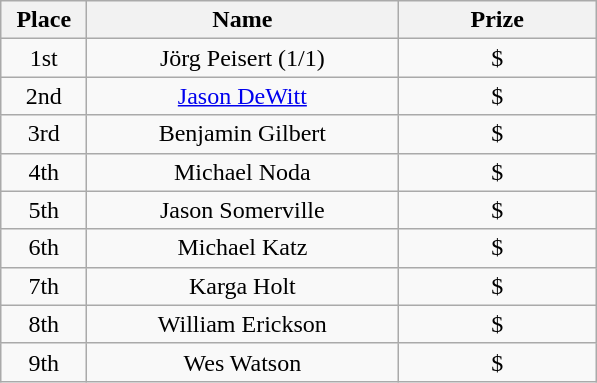<table class="wikitable">
<tr>
<th width="50">Place</th>
<th width="200">Name</th>
<th width="125">Prize</th>
</tr>
<tr>
<td align = "center">1st</td>
<td align = "center">Jörg Peisert (1/1)</td>
<td align = "center">$</td>
</tr>
<tr>
<td align = "center">2nd</td>
<td align = "center"><a href='#'>Jason DeWitt</a></td>
<td align = "center">$</td>
</tr>
<tr>
<td align = "center">3rd</td>
<td align = "center">Benjamin Gilbert</td>
<td align = "center">$</td>
</tr>
<tr>
<td align = "center">4th</td>
<td align = "center">Michael Noda</td>
<td align = "center">$</td>
</tr>
<tr>
<td align = "center">5th</td>
<td align = "center">Jason Somerville</td>
<td align = "center">$</td>
</tr>
<tr>
<td align = "center">6th</td>
<td align = "center">Michael Katz</td>
<td align = "center">$</td>
</tr>
<tr>
<td align = "center">7th</td>
<td align = "center">Karga Holt</td>
<td align = "center">$</td>
</tr>
<tr>
<td align = "center">8th</td>
<td align = "center">William Erickson</td>
<td align = "center">$</td>
</tr>
<tr>
<td align = "center">9th</td>
<td align = "center">Wes Watson</td>
<td align = "center">$</td>
</tr>
</table>
